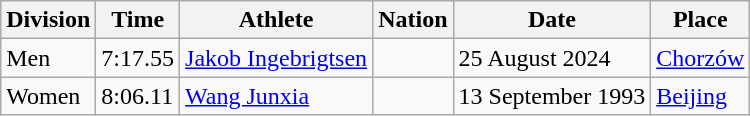<table class="wikitable">
<tr>
<th scope="col">Division</th>
<th scope="col">Time</th>
<th scope="col">Athlete</th>
<th scope="col">Nation</th>
<th scope="col">Date</th>
<th scope="col">Place</th>
</tr>
<tr>
<td>Men</td>
<td>7:17.55</td>
<td align="left"><a href='#'>Jakob Ingebrigtsen</a></td>
<td align="left"></td>
<td>25 August 2024</td>
<td><a href='#'>Chorzów</a></td>
</tr>
<tr>
<td>Women</td>
<td>8:06.11</td>
<td align="left"><a href='#'>Wang Junxia</a></td>
<td align="left"></td>
<td>13 September 1993</td>
<td><a href='#'>Beijing</a></td>
</tr>
</table>
